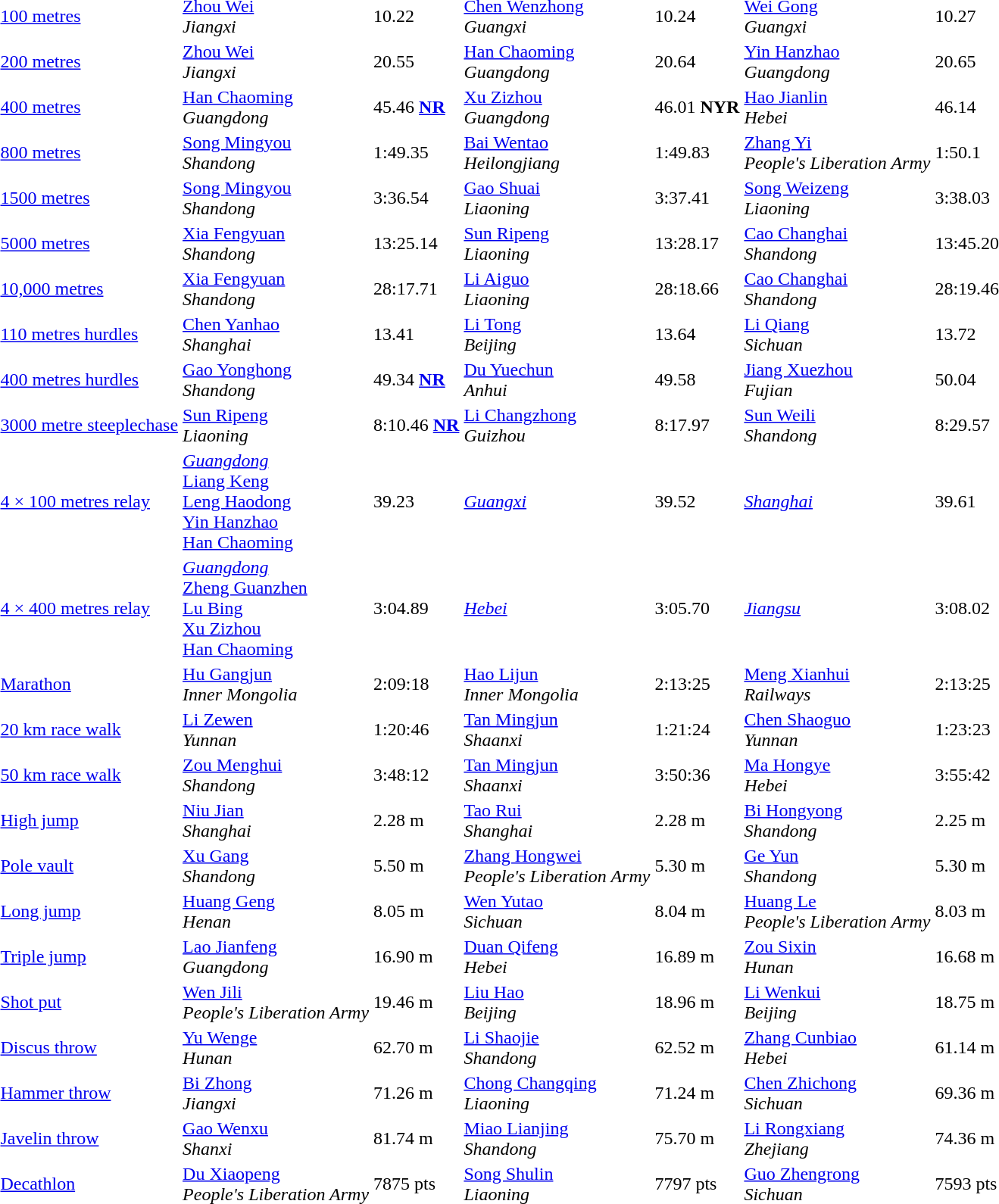<table>
<tr>
<td><a href='#'>100 metres</a></td>
<td><a href='#'>Zhou Wei</a><br> <em>Jiangxi</em></td>
<td>10.22</td>
<td><a href='#'>Chen Wenzhong</a><br> <em>Guangxi</em></td>
<td>10.24</td>
<td><a href='#'>Wei Gong</a><br> <em>Guangxi</em></td>
<td>10.27</td>
</tr>
<tr>
<td><a href='#'>200 metres</a></td>
<td><a href='#'>Zhou Wei</a><br> <em>Jiangxi</em></td>
<td>20.55</td>
<td><a href='#'>Han Chaoming</a><br> <em>Guangdong</em></td>
<td>20.64</td>
<td><a href='#'>Yin Hanzhao</a><br> <em>Guangdong</em></td>
<td>20.65</td>
</tr>
<tr>
<td><a href='#'>400 metres</a></td>
<td><a href='#'>Han Chaoming</a><br> <em>Guangdong</em></td>
<td>45.46  <strong><a href='#'>NR</a></strong></td>
<td><a href='#'>Xu Zizhou</a><br> <em>Guangdong</em></td>
<td>46.01 <strong>NYR</strong></td>
<td><a href='#'>Hao Jianlin</a><br> <em>Hebei</em></td>
<td>46.14</td>
</tr>
<tr>
<td><a href='#'>800 metres</a></td>
<td><a href='#'>Song Mingyou</a><br> <em>Shandong</em></td>
<td>1:49.35</td>
<td><a href='#'>Bai Wentao</a><br><em>Heilongjiang</em></td>
<td>1:49.83</td>
<td><a href='#'>Zhang Yi</a><br><em>People's Liberation Army</em></td>
<td>1:50.1</td>
</tr>
<tr>
<td><a href='#'>1500 metres</a></td>
<td><a href='#'>Song Mingyou</a><br> <em>Shandong</em></td>
<td>3:36.54</td>
<td><a href='#'>Gao Shuai</a><br> <em>Liaoning</em></td>
<td>3:37.41</td>
<td><a href='#'>Song Weizeng</a><br> <em>Liaoning</em></td>
<td>3:38.03</td>
</tr>
<tr>
<td><a href='#'>5000 metres</a></td>
<td><a href='#'>Xia Fengyuan</a><br> <em>Shandong</em></td>
<td>13:25.14</td>
<td><a href='#'>Sun Ripeng</a><br> <em>Liaoning</em></td>
<td>13:28.17</td>
<td><a href='#'>Cao Changhai</a><br><em>Shandong</em></td>
<td>13:45.20</td>
</tr>
<tr>
<td><a href='#'>10,000 metres</a></td>
<td><a href='#'>Xia Fengyuan</a><br> <em>Shandong</em></td>
<td>28:17.71</td>
<td><a href='#'>Li Aiguo</a><br> <em>Liaoning</em></td>
<td>28:18.66</td>
<td><a href='#'>Cao Changhai</a><br> <em>Shandong</em></td>
<td>28:19.46</td>
</tr>
<tr>
<td><a href='#'>110 metres hurdles</a></td>
<td><a href='#'>Chen Yanhao</a><br> <em>Shanghai</em></td>
<td>13.41</td>
<td><a href='#'>Li Tong</a><br><em>Beijing</em></td>
<td>13.64</td>
<td><a href='#'>Li Qiang</a><br> <em>Sichuan</em></td>
<td>13.72</td>
</tr>
<tr>
<td><a href='#'>400 metres hurdles</a></td>
<td><a href='#'>Gao Yonghong</a><br> <em>Shandong</em></td>
<td>49.34 <strong><a href='#'>NR</a></strong></td>
<td><a href='#'>Du Yuechun</a><br> <em>Anhui</em></td>
<td>49.58</td>
<td><a href='#'>Jiang Xuezhou</a><br> <em>Fujian</em></td>
<td>50.04</td>
</tr>
<tr>
<td><a href='#'>3000 metre steeplechase</a></td>
<td><a href='#'>Sun Ripeng</a><br> <em>Liaoning</em></td>
<td>8:10.46 <strong><a href='#'>NR</a></strong></td>
<td><a href='#'>Li Changzhong</a><br> <em>Guizhou</em></td>
<td>8:17.97</td>
<td><a href='#'>Sun Weili</a><br> <em>Shandong</em></td>
<td>8:29.57</td>
</tr>
<tr>
<td><a href='#'>4 × 100 metres relay</a></td>
<td><em><a href='#'>Guangdong</a></em><br><a href='#'>Liang Keng</a><br><a href='#'>Leng Haodong</a><br><a href='#'>Yin Hanzhao</a><br><a href='#'>Han Chaoming</a></td>
<td>39.23</td>
<td><em><a href='#'>Guangxi</a></em><br></td>
<td>39.52</td>
<td><em><a href='#'>Shanghai</a></em><br></td>
<td>39.61</td>
</tr>
<tr>
<td><a href='#'>4 × 400 metres relay</a></td>
<td><em><a href='#'>Guangdong</a></em><br><a href='#'>Zheng Guanzhen</a><br><a href='#'>Lu Bing</a><br><a href='#'>Xu Zizhou</a><br><a href='#'>Han Chaoming</a></td>
<td>3:04.89</td>
<td><em><a href='#'>Hebei</a></em><br></td>
<td>3:05.70</td>
<td><em><a href='#'>Jiangsu</a></em><br></td>
<td>3:08.02</td>
</tr>
<tr>
<td><a href='#'>Marathon</a></td>
<td><a href='#'>Hu Gangjun</a><br><em>Inner Mongolia</em></td>
<td>2:09:18</td>
<td><a href='#'>Hao Lijun</a><br><em>Inner Mongolia</em></td>
<td>2:13:25</td>
<td><a href='#'>Meng Xianhui</a><br><em>Railways</em></td>
<td>2:13:25</td>
</tr>
<tr>
<td><a href='#'>20 km race walk</a></td>
<td><a href='#'>Li Zewen</a><br><em>Yunnan</em></td>
<td>1:20:46</td>
<td><a href='#'>Tan Mingjun</a><br><em>Shaanxi</em></td>
<td>1:21:24</td>
<td><a href='#'>Chen Shaoguo</a><br><em>Yunnan</em></td>
<td>1:23:23</td>
</tr>
<tr>
<td><a href='#'>50 km race walk</a></td>
<td><a href='#'>Zou Menghui</a><br><em>Shandong</em></td>
<td>3:48:12</td>
<td><a href='#'>Tan Mingjun</a><br><em>Shaanxi</em></td>
<td>3:50:36</td>
<td><a href='#'>Ma Hongye</a><br><em>Hebei</em></td>
<td>3:55:42</td>
</tr>
<tr>
<td><a href='#'>High jump</a></td>
<td><a href='#'>Niu Jian</a><br> <em>Shanghai</em></td>
<td>2.28 m</td>
<td><a href='#'>Tao Rui</a><br> <em>Shanghai</em></td>
<td>2.28 m</td>
<td><a href='#'>Bi Hongyong</a><br> <em>Shandong</em></td>
<td>2.25 m</td>
</tr>
<tr>
<td><a href='#'>Pole vault</a></td>
<td><a href='#'>Xu Gang</a><br> <em>Shandong</em></td>
<td>5.50 m</td>
<td><a href='#'>Zhang Hongwei</a><br><em>People's Liberation Army</em></td>
<td>5.30 m</td>
<td><a href='#'>Ge Yun</a><br><em>Shandong</em></td>
<td>5.30 m</td>
</tr>
<tr>
<td><a href='#'>Long jump</a></td>
<td><a href='#'>Huang Geng</a><br> <em>Henan</em></td>
<td>8.05 m</td>
<td><a href='#'>Wen Yutao</a><br> <em>Sichuan</em></td>
<td>8.04 m</td>
<td><a href='#'>Huang Le</a><br> <em>People's Liberation Army</em></td>
<td>8.03  m</td>
</tr>
<tr>
<td><a href='#'>Triple jump</a></td>
<td><a href='#'>Lao Jianfeng</a><br> <em>Guangdong</em></td>
<td>16.90 m</td>
<td><a href='#'>Duan Qifeng</a><br> <em>Hebei</em></td>
<td>16.89 m</td>
<td><a href='#'>Zou Sixin</a><br> <em>Hunan</em></td>
<td>16.68 m</td>
</tr>
<tr>
<td><a href='#'>Shot put</a></td>
<td><a href='#'>Wen Jili</a><br> <em>People's Liberation Army</em></td>
<td>19.46 m</td>
<td><a href='#'>Liu Hao</a><br> <em>Beijing</em></td>
<td>18.96 m</td>
<td><a href='#'>Li Wenkui</a><br> <em>Beijing</em></td>
<td>18.75 m</td>
</tr>
<tr>
<td><a href='#'>Discus throw</a></td>
<td><a href='#'>Yu Wenge</a><br> <em>Hunan</em></td>
<td>62.70 m</td>
<td><a href='#'>Li Shaojie</a><br><em>Shandong</em></td>
<td>62.52 m</td>
<td><a href='#'>Zhang Cunbiao</a><br> <em>Hebei</em></td>
<td>61.14 m</td>
</tr>
<tr>
<td><a href='#'>Hammer throw</a></td>
<td><a href='#'>Bi Zhong</a><br> <em>Jiangxi</em></td>
<td>71.26 m</td>
<td><a href='#'>Chong Changqing</a><br> <em>Liaoning</em></td>
<td>71.24 m</td>
<td><a href='#'>Chen Zhichong</a><br> <em>Sichuan</em></td>
<td>69.36 m</td>
</tr>
<tr>
<td><a href='#'>Javelin throw</a></td>
<td><a href='#'>Gao Wenxu</a><br> <em>Shanxi</em></td>
<td>81.74 m</td>
<td><a href='#'>Miao Lianjing</a><br><em>Shandong</em></td>
<td>75.70 m</td>
<td><a href='#'>Li Rongxiang</a><br><em>Zhejiang</em></td>
<td>74.36 m</td>
</tr>
<tr>
<td><a href='#'>Decathlon</a></td>
<td><a href='#'>Du Xiaopeng</a><br> <em>People's Liberation Army</em></td>
<td>7875 pts</td>
<td><a href='#'>Song Shulin</a><br><em>Liaoning</em></td>
<td>7797 pts</td>
<td><a href='#'>Guo Zhengrong</a><br><em>Sichuan</em></td>
<td>7593 pts</td>
</tr>
<tr>
</tr>
</table>
